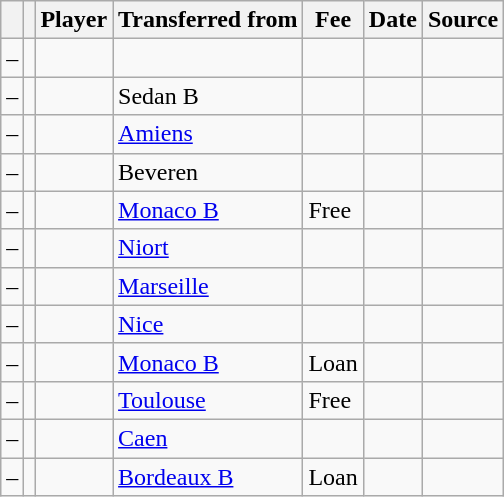<table class="wikitable plainrowheaders sortable">
<tr>
<th></th>
<th></th>
<th scope=col>Player</th>
<th !scope=col>Transferred from</th>
<th scope=col>Fee</th>
<th scope=col>Date</th>
<th scope=col>Source</th>
</tr>
<tr>
<td align=center>–</td>
<td align=center></td>
<td></td>
<td></td>
<td></td>
<td></td>
<td></td>
</tr>
<tr>
<td align=center>–</td>
<td align=center></td>
<td></td>
<td> Sedan B</td>
<td></td>
<td></td>
<td></td>
</tr>
<tr>
<td align=center>–</td>
<td align=center></td>
<td></td>
<td> <a href='#'>Amiens</a></td>
<td></td>
<td></td>
<td></td>
</tr>
<tr>
<td align=center>–</td>
<td align=center></td>
<td></td>
<td> Beveren</td>
<td></td>
<td></td>
<td></td>
</tr>
<tr>
<td align=center>–</td>
<td align=center></td>
<td></td>
<td> <a href='#'>Monaco B</a></td>
<td>Free</td>
<td></td>
<td></td>
</tr>
<tr>
<td align=center>–</td>
<td align=center></td>
<td></td>
<td> <a href='#'>Niort</a></td>
<td></td>
<td></td>
<td></td>
</tr>
<tr>
<td align=center>–</td>
<td align=center></td>
<td></td>
<td> <a href='#'>Marseille</a></td>
<td></td>
<td></td>
<td></td>
</tr>
<tr>
<td align=center>–</td>
<td align=center></td>
<td></td>
<td> <a href='#'>Nice</a></td>
<td></td>
<td></td>
<td></td>
</tr>
<tr>
<td align=center>–</td>
<td align=center></td>
<td></td>
<td> <a href='#'>Monaco B</a></td>
<td>Loan</td>
<td></td>
<td></td>
</tr>
<tr>
<td align=center>–</td>
<td align=center></td>
<td></td>
<td> <a href='#'>Toulouse</a></td>
<td>Free</td>
<td></td>
<td></td>
</tr>
<tr>
<td align=center>–</td>
<td align=center></td>
<td></td>
<td> <a href='#'>Caen</a></td>
<td></td>
<td></td>
<td></td>
</tr>
<tr>
<td align=center>–</td>
<td align=center></td>
<td></td>
<td> <a href='#'>Bordeaux B</a></td>
<td>Loan</td>
<td></td>
<td></td>
</tr>
</table>
